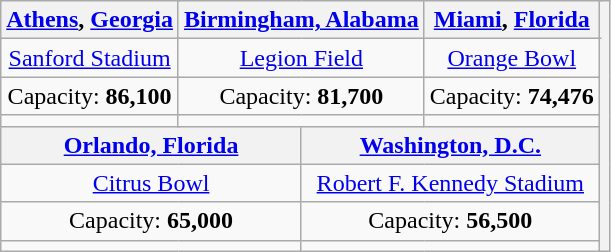<table class="wikitable" style="text-align:center">
<tr>
<th colspan=2><a href='#'>Athens</a>, <a href='#'>Georgia</a></th>
<th colspan=2><a href='#'>Birmingham, Alabama</a></th>
<th colspan=2><a href='#'>Miami</a>, <a href='#'>Florida</a></th>
<th rowspan="8"></th>
</tr>
<tr>
<td colspan=2><a href='#'>Sanford Stadium</a></td>
<td colspan=2><a href='#'>Legion Field</a></td>
<td colspan=2><a href='#'>Orange Bowl</a></td>
</tr>
<tr>
<td colspan=2>Capacity: <strong>86,100</strong></td>
<td colspan=2>Capacity: <strong>81,700</strong></td>
<td colspan=2>Capacity: <strong>74,476</strong></td>
</tr>
<tr>
<td colspan=2></td>
<td colspan=2></td>
<td colspan=2></td>
</tr>
<tr>
<th colspan=3><a href='#'>Orlando, Florida</a></th>
<th colspan=3><a href='#'>Washington, D.C.</a></th>
</tr>
<tr>
<td colspan=3><a href='#'>Citrus Bowl</a></td>
<td colspan=3><a href='#'>Robert F. Kennedy Stadium</a></td>
</tr>
<tr>
<td colspan=3>Capacity: <strong>65,000</strong></td>
<td colspan=3>Capacity: <strong>56,500</strong></td>
</tr>
<tr>
<td colspan=3></td>
<td colspan=3></td>
</tr>
</table>
